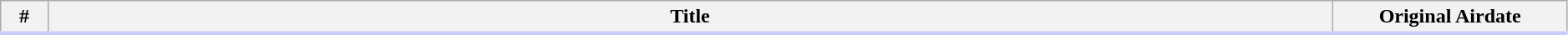<table class="wikitable" width="99%">
<tr style="border-bottom:3px solid #CCF">
<th width="3%">#</th>
<th>Title</th>
<th width="15%">Original Airdate<br>





























</th>
</tr>
</table>
